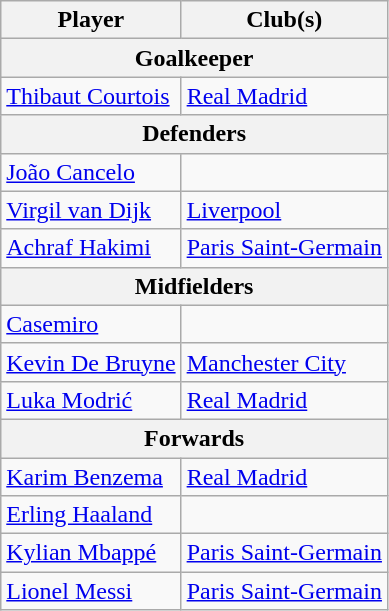<table class="wikitable">
<tr>
<th>Player</th>
<th>Club(s)</th>
</tr>
<tr>
<th colspan="2">Goalkeeper</th>
</tr>
<tr>
<td> <a href='#'>Thibaut Courtois</a></td>
<td> <a href='#'>Real Madrid</a></td>
</tr>
<tr>
<th colspan="2">Defenders</th>
</tr>
<tr>
<td> <a href='#'>João Cancelo</a></td>
<td></td>
</tr>
<tr>
<td> <a href='#'>Virgil van Dijk</a></td>
<td> <a href='#'>Liverpool</a></td>
</tr>
<tr>
<td> <a href='#'>Achraf Hakimi</a></td>
<td> <a href='#'>Paris Saint-Germain</a></td>
</tr>
<tr>
<th colspan="2">Midfielders</th>
</tr>
<tr>
<td> <a href='#'>Casemiro</a></td>
<td></td>
</tr>
<tr>
<td> <a href='#'>Kevin De Bruyne</a></td>
<td> <a href='#'>Manchester City</a></td>
</tr>
<tr>
<td> <a href='#'>Luka Modrić</a></td>
<td> <a href='#'>Real Madrid</a></td>
</tr>
<tr>
<th colspan="2">Forwards</th>
</tr>
<tr>
<td> <a href='#'>Karim Benzema</a></td>
<td> <a href='#'>Real Madrid</a></td>
</tr>
<tr>
<td> <a href='#'>Erling Haaland</a></td>
<td></td>
</tr>
<tr>
<td> <a href='#'>Kylian Mbappé</a></td>
<td> <a href='#'>Paris Saint-Germain</a></td>
</tr>
<tr>
<td> <a href='#'>Lionel Messi</a></td>
<td> <a href='#'>Paris Saint-Germain</a></td>
</tr>
</table>
